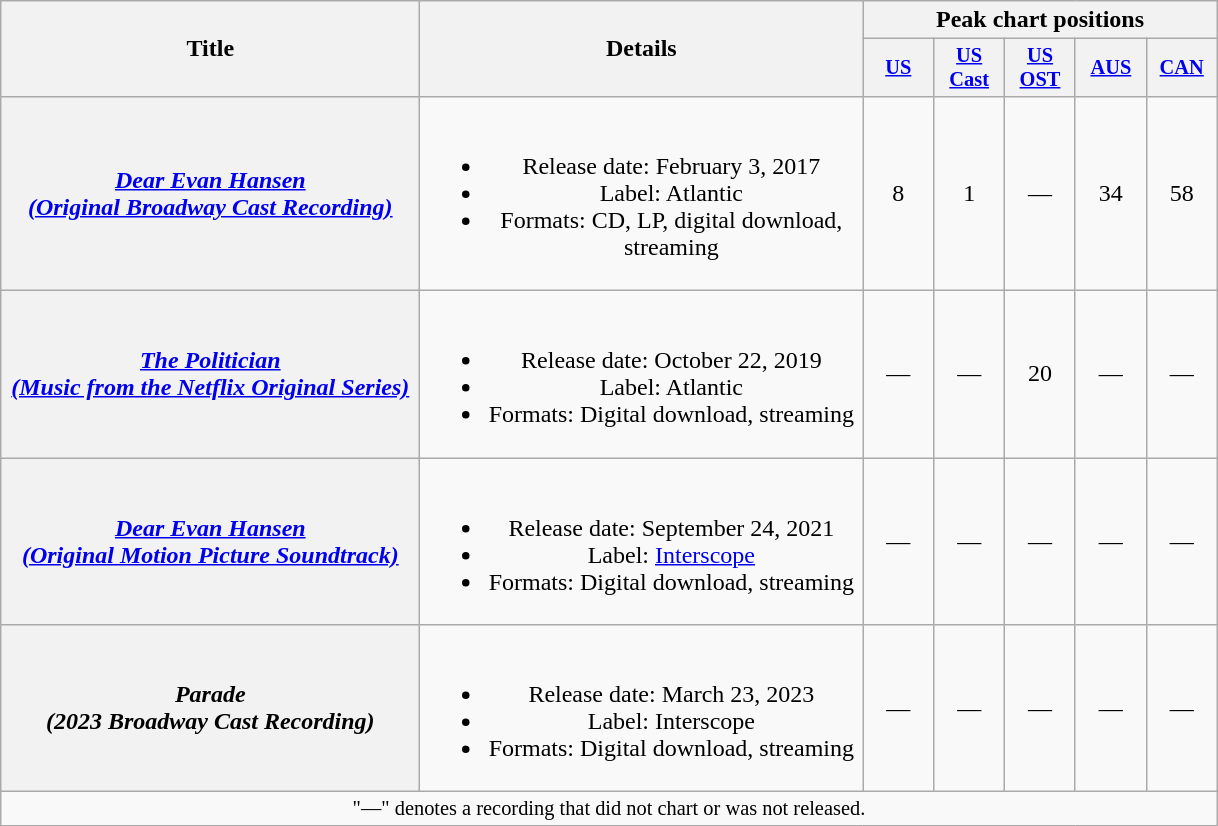<table class="wikitable plainrowheaders" style="text-align:center;">
<tr>
<th scope="col" rowspan="2" style="width:17em;">Title</th>
<th scope="col" rowspan="2" style="width:18em;">Details</th>
<th scope="col" colspan="5">Peak chart positions</th>
</tr>
<tr>
<th scope="col" style="width:3em;font-size:85%;"><a href='#'>US</a><br></th>
<th scope="col" style="width:3em;font-size:85%;"><a href='#'>US<br>Cast</a></th>
<th scope="col" style="width:3em;font-size:85%;"><a href='#'>US<br>OST</a><br></th>
<th scope="col" style="width:3em;font-size:85%;"><a href='#'>AUS</a><br></th>
<th scope="col" style="width:3em;font-size:85%;"><a href='#'>CAN</a><br></th>
</tr>
<tr>
<th scope="row"><em><a href='#'>Dear Evan Hansen<br>(Original Broadway Cast Recording)</a></em></th>
<td><br><ul><li>Release date: February 3, 2017</li><li>Label: Atlantic</li><li>Formats: CD, LP, digital download, streaming</li></ul></td>
<td>8</td>
<td>1</td>
<td>—</td>
<td>34</td>
<td>58</td>
</tr>
<tr>
<th scope="row"><em><a href='#'>The Politician<br>(Music from the Netflix Original Series)</a></em></th>
<td><br><ul><li>Release date: October 22, 2019</li><li>Label: Atlantic</li><li>Formats: Digital download, streaming</li></ul></td>
<td>—</td>
<td>—</td>
<td>20</td>
<td>—</td>
<td>—</td>
</tr>
<tr>
<th scope="row"><em><a href='#'>Dear Evan Hansen<br>(Original Motion Picture Soundtrack)</a></em></th>
<td><br><ul><li>Release date: September 24, 2021</li><li>Label: <a href='#'>Interscope</a></li><li>Formats: Digital download, streaming</li></ul></td>
<td>—</td>
<td>—</td>
<td>—</td>
<td>—</td>
<td>—</td>
</tr>
<tr>
<th scope="row"><em>Parade<br>(2023 Broadway Cast Recording)</em></th>
<td><br><ul><li>Release date: March 23, 2023</li><li>Label: Interscope</li><li>Formats: Digital download, streaming</li></ul></td>
<td>—</td>
<td>—</td>
<td>—</td>
<td>—</td>
<td>—</td>
</tr>
<tr>
<td colspan="7" style="font-size:85%">"—" denotes a recording that did not chart or was not released.</td>
</tr>
</table>
